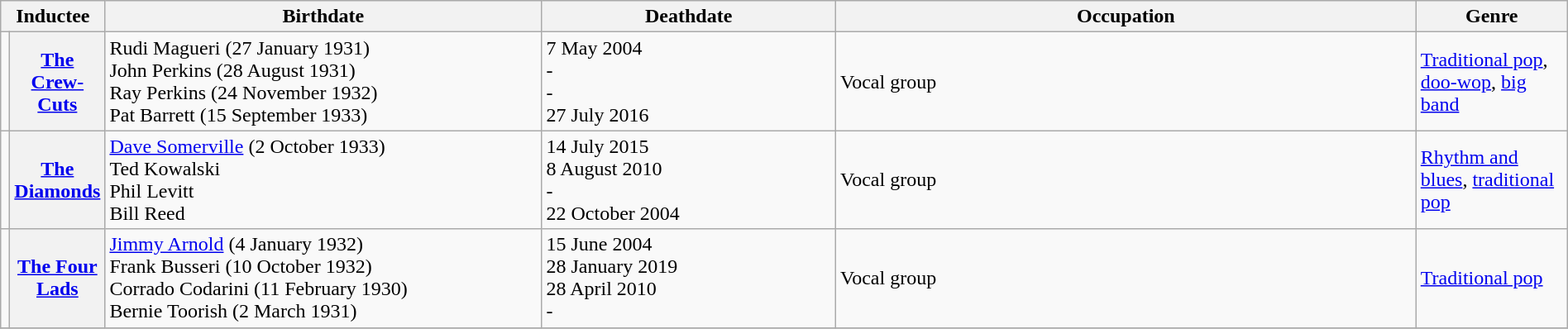<table class="wikitable" width="100%">
<tr>
<th colspan=2>Inductee</th>
<th width="30%">Birthdate</th>
<th width="20%">Deathdate</th>
<th width="40%">Occupation</th>
<th width="40%">Genre</th>
</tr>
<tr>
<td></td>
<th><a href='#'>The Crew-Cuts</a></th>
<td>Rudi Magueri (27 January 1931) <br> John Perkins (28 August 1931) <br> Ray Perkins (24 November 1932) <br> Pat Barrett (15 September 1933)</td>
<td>7 May 2004 <br> - <br> - <br> 27 July 2016</td>
<td>Vocal group</td>
<td><a href='#'>Traditional pop</a>, <a href='#'>doo-wop</a>, <a href='#'>big band</a></td>
</tr>
<tr>
<td></td>
<th><a href='#'>The Diamonds</a></th>
<td><a href='#'>Dave Somerville</a> (2 October 1933) <br> Ted Kowalski <br> Phil Levitt <br> Bill Reed</td>
<td>14 July 2015 <br> 8 August 2010 <br> - <br> 22 October 2004</td>
<td>Vocal group</td>
<td><a href='#'>Rhythm and blues</a>, <a href='#'>traditional pop</a></td>
</tr>
<tr>
<td></td>
<th><a href='#'>The Four Lads</a></th>
<td><a href='#'>Jimmy Arnold</a> (4 January 1932) <br> Frank Busseri (10 October 1932) <br> Corrado Codarini (11 February 1930) <br> Bernie Toorish (2 March 1931)</td>
<td>15 June 2004 <br> 28 January 2019 <br> 28 April 2010 <br> -</td>
<td>Vocal group</td>
<td><a href='#'>Traditional pop</a></td>
</tr>
<tr>
</tr>
</table>
